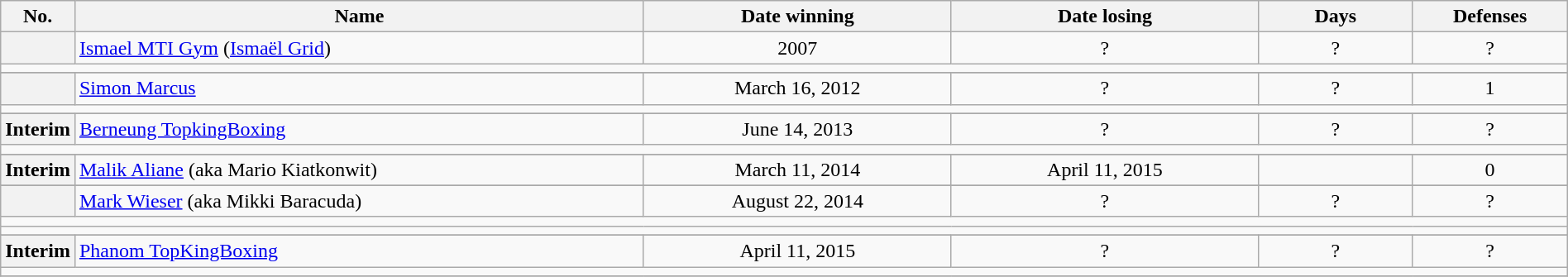<table class="wikitable" width=100%>
<tr>
<th style="width:1%;">No.</th>
<th style="width:37%;">Name</th>
<th style="width:20%;">Date winning</th>
<th style="width:20%;">Date losing</th>
<th data-sort-type="number" style="width:10%;">Days</th>
<th data-sort-type="number" style="width:10%;">Defenses</th>
</tr>
<tr align=center>
<th></th>
<td align=left> <a href='#'>Ismael MTI Gym</a> (<a href='#'>Ismaël Grid</a>)</td>
<td>2007</td>
<td>?</td>
<td>?</td>
<td>?</td>
</tr>
<tr>
<td colspan="6"></td>
</tr>
<tr>
</tr>
<tr align=center>
<th></th>
<td align=left> <a href='#'>Simon Marcus</a></td>
<td>March 16, 2012</td>
<td>?</td>
<td>?</td>
<td>1</td>
</tr>
<tr>
<td colspan="6"></td>
</tr>
<tr>
</tr>
<tr align=center>
<th>Interim</th>
<td align=left> <a href='#'>Berneung TopkingBoxing</a></td>
<td>June 14, 2013</td>
<td>?</td>
<td>?</td>
<td>?</td>
</tr>
<tr>
<td colspan="6"></td>
</tr>
<tr>
</tr>
<tr align=center>
<th>Interim</th>
<td align=left> <a href='#'>Malik Aliane</a> (aka Mario Kiatkonwit)</td>
<td>March 11, 2014</td>
<td>April 11, 2015</td>
<td></td>
<td>0</td>
</tr>
<tr>
</tr>
<tr align=center>
<th></th>
<td align=left> <a href='#'>Mark Wieser</a> (aka Mikki Baracuda)</td>
<td>August 22, 2014</td>
<td>?</td>
<td>?</td>
<td>?</td>
</tr>
<tr>
<td colspan="6"></td>
</tr>
<tr>
<td colspan="6"></td>
</tr>
<tr>
</tr>
<tr align=center>
<th>Interim</th>
<td align=left> <a href='#'>Phanom TopKingBoxing</a></td>
<td>April 11, 2015</td>
<td>?</td>
<td>?</td>
<td>?</td>
</tr>
<tr>
<td colspan="6"></td>
</tr>
<tr>
</tr>
</table>
